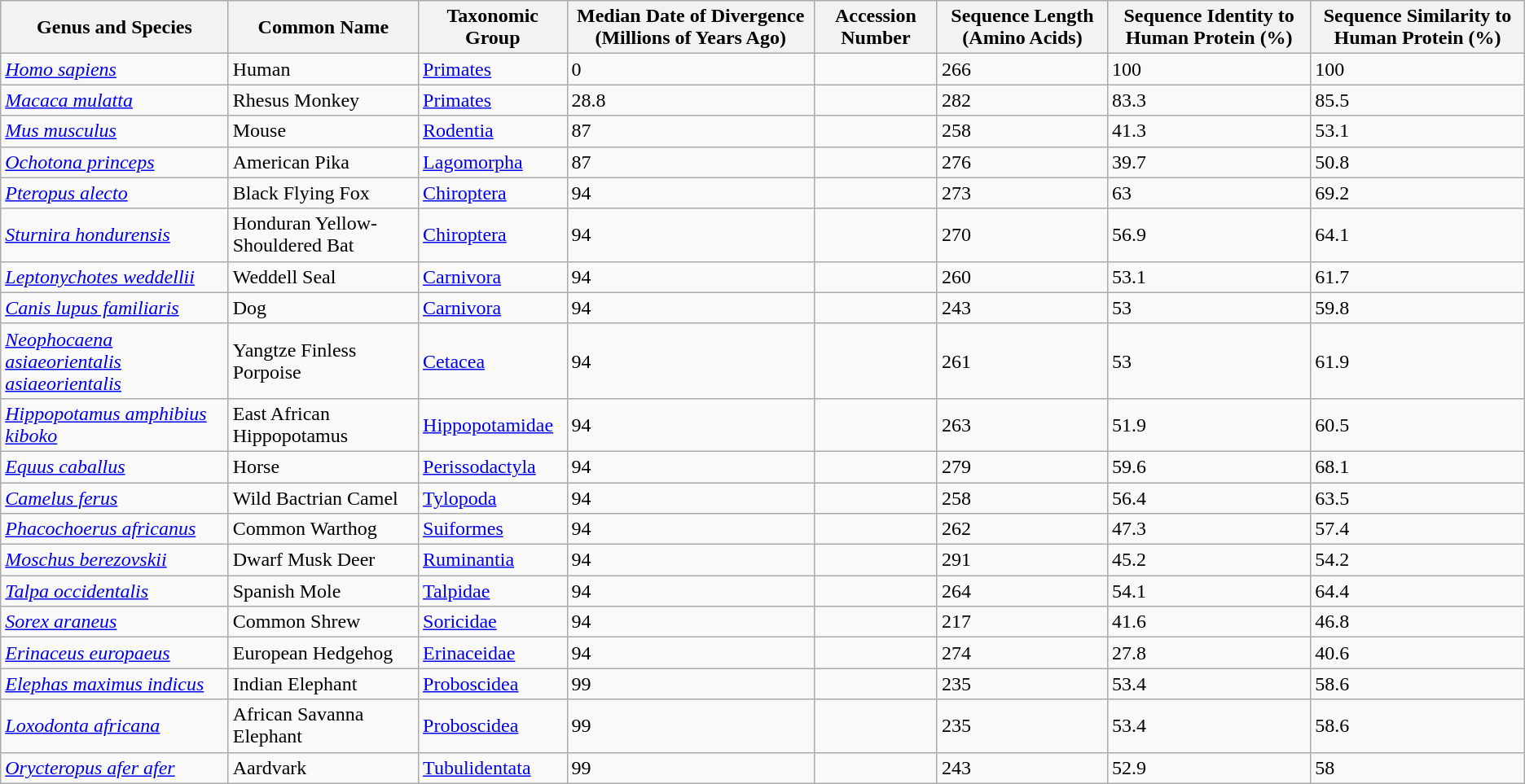<table class="wikitable mw-collapsible">
<tr>
<th>Genus and Species</th>
<th>Common Name</th>
<th>Taxonomic Group</th>
<th>Median Date of Divergence (Millions of Years Ago)</th>
<th>Accession Number</th>
<th>Sequence Length (Amino Acids)</th>
<th>Sequence Identity to Human Protein (%)</th>
<th>Sequence Similarity to Human Protein (%)</th>
</tr>
<tr>
<td><em><a href='#'>Homo sapiens</a></em></td>
<td>Human</td>
<td><a href='#'>Primates</a></td>
<td>0</td>
<td></td>
<td>266</td>
<td>100</td>
<td>100</td>
</tr>
<tr>
<td><em><a href='#'>Macaca mulatta</a></em></td>
<td>Rhesus Monkey</td>
<td><a href='#'>Primates</a></td>
<td>28.8</td>
<td></td>
<td>282</td>
<td>83.3</td>
<td>85.5</td>
</tr>
<tr>
<td><em><a href='#'>Mus musculus</a></em></td>
<td>Mouse</td>
<td><a href='#'>Rodentia</a></td>
<td>87</td>
<td></td>
<td>258</td>
<td>41.3</td>
<td>53.1</td>
</tr>
<tr>
<td><em><a href='#'>Ochotona princeps</a></em></td>
<td>American Pika</td>
<td><a href='#'>Lagomorpha</a></td>
<td>87</td>
<td></td>
<td>276</td>
<td>39.7</td>
<td>50.8</td>
</tr>
<tr>
<td><em><a href='#'>Pteropus alecto</a></em></td>
<td>Black Flying Fox</td>
<td><a href='#'>Chiroptera</a></td>
<td>94</td>
<td></td>
<td>273</td>
<td>63</td>
<td>69.2</td>
</tr>
<tr>
<td><em><a href='#'>Sturnira hondurensis</a></em></td>
<td>Honduran Yellow-Shouldered Bat</td>
<td><a href='#'>Chiroptera</a></td>
<td>94</td>
<td></td>
<td>270</td>
<td>56.9</td>
<td>64.1</td>
</tr>
<tr>
<td><em><a href='#'>Leptonychotes weddellii</a></em></td>
<td>Weddell Seal</td>
<td><a href='#'>Carnivora</a></td>
<td>94</td>
<td></td>
<td>260</td>
<td>53.1</td>
<td>61.7</td>
</tr>
<tr>
<td><em><a href='#'>Canis lupus familiaris</a></em></td>
<td>Dog</td>
<td><a href='#'>Carnivora</a></td>
<td>94</td>
<td></td>
<td>243</td>
<td>53</td>
<td>59.8</td>
</tr>
<tr>
<td><em><a href='#'>Neophocaena asiaeorientalis asiaeorientalis</a></em></td>
<td>Yangtze Finless Porpoise</td>
<td><a href='#'>Cetacea</a></td>
<td>94</td>
<td></td>
<td>261</td>
<td>53</td>
<td>61.9</td>
</tr>
<tr>
<td><em><a href='#'>Hippopotamus amphibius kiboko</a></em></td>
<td>East African Hippopotamus</td>
<td><a href='#'>Hippopotamidae</a></td>
<td>94</td>
<td></td>
<td>263</td>
<td>51.9</td>
<td>60.5</td>
</tr>
<tr>
<td><em><a href='#'>Equus caballus</a></em></td>
<td>Horse</td>
<td><a href='#'>Perissodactyla</a></td>
<td>94</td>
<td></td>
<td>279</td>
<td>59.6</td>
<td>68.1</td>
</tr>
<tr>
<td><em><a href='#'>Camelus ferus</a></em></td>
<td>Wild Bactrian Camel</td>
<td><a href='#'>Tylopoda</a></td>
<td>94</td>
<td></td>
<td>258</td>
<td>56.4</td>
<td>63.5</td>
</tr>
<tr>
<td><em><a href='#'>Phacochoerus africanus</a></em></td>
<td>Common Warthog</td>
<td><a href='#'>Suiformes</a></td>
<td>94</td>
<td></td>
<td>262</td>
<td>47.3</td>
<td>57.4</td>
</tr>
<tr>
<td><em><a href='#'>Moschus berezovskii</a></em></td>
<td>Dwarf Musk Deer</td>
<td><a href='#'>Ruminantia</a></td>
<td>94</td>
<td></td>
<td>291</td>
<td>45.2</td>
<td>54.2</td>
</tr>
<tr>
<td><em><a href='#'>Talpa occidentalis</a></em></td>
<td>Spanish Mole</td>
<td><a href='#'>Talpidae</a></td>
<td>94</td>
<td></td>
<td>264</td>
<td>54.1</td>
<td>64.4</td>
</tr>
<tr>
<td><em><a href='#'>Sorex araneus</a></em></td>
<td>Common Shrew</td>
<td><a href='#'>Soricidae</a></td>
<td>94</td>
<td></td>
<td>217</td>
<td>41.6</td>
<td>46.8</td>
</tr>
<tr>
<td><em><a href='#'>Erinaceus europaeus</a></em></td>
<td>European Hedgehog</td>
<td><a href='#'>Erinaceidae</a></td>
<td>94</td>
<td></td>
<td>274</td>
<td>27.8</td>
<td>40.6</td>
</tr>
<tr>
<td><em><a href='#'>Elephas maximus indicus</a></em></td>
<td>Indian Elephant</td>
<td><a href='#'>Proboscidea</a></td>
<td>99</td>
<td></td>
<td>235</td>
<td>53.4</td>
<td>58.6</td>
</tr>
<tr>
<td><em><a href='#'>Loxodonta africana</a></em></td>
<td>African Savanna Elephant</td>
<td><a href='#'>Proboscidea</a></td>
<td>99</td>
<td></td>
<td>235</td>
<td>53.4</td>
<td>58.6</td>
</tr>
<tr>
<td><em><a href='#'>Orycteropus afer afer</a></em></td>
<td>Aardvark</td>
<td><a href='#'>Tubulidentata</a></td>
<td>99</td>
<td></td>
<td>243</td>
<td>52.9</td>
<td>58</td>
</tr>
</table>
